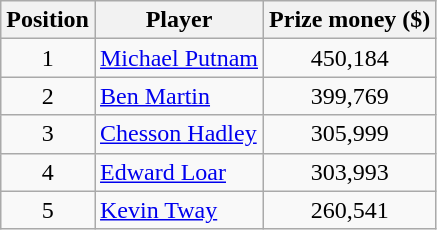<table class="wikitable">
<tr>
<th>Position</th>
<th>Player</th>
<th>Prize money ($)</th>
</tr>
<tr>
<td align=center>1</td>
<td> <a href='#'>Michael Putnam</a></td>
<td align=center>450,184</td>
</tr>
<tr>
<td align=center>2</td>
<td> <a href='#'>Ben Martin</a></td>
<td align=center>399,769</td>
</tr>
<tr>
<td align=center>3</td>
<td> <a href='#'>Chesson Hadley</a></td>
<td align=center>305,999</td>
</tr>
<tr>
<td align=center>4</td>
<td> <a href='#'>Edward Loar</a></td>
<td align=center>303,993</td>
</tr>
<tr>
<td align=center>5</td>
<td> <a href='#'>Kevin Tway</a></td>
<td align=center>260,541</td>
</tr>
</table>
